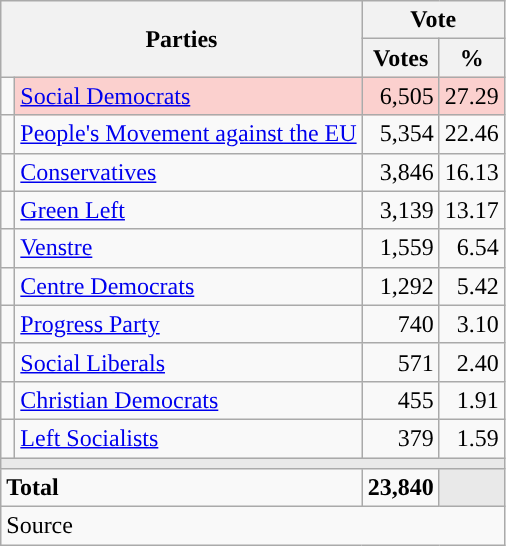<table class="wikitable" style="text-align:right;">
<tr>
<th style="text-align:centre;" rowspan="2" colspan="2" width="225">Parties</th>
<th colspan="3">Vote</th>
</tr>
<tr>
<th width="15">Votes</th>
<th width="15">%</th>
</tr>
<tr>
<td width="2" style="color:inherit;background:"></td>
<td bgcolor=#fbd0ce   align="left"><a href='#'>Social Democrats</a></td>
<td bgcolor=#fbd0ce>6,505</td>
<td bgcolor=#fbd0ce>27.29</td>
</tr>
<tr>
<td width="2" style="color:inherit;background:"></td>
<td align="left"><a href='#'>People's Movement against the EU</a></td>
<td>5,354</td>
<td>22.46</td>
</tr>
<tr>
<td width="2" style="color:inherit;background:"></td>
<td align="left"><a href='#'>Conservatives</a></td>
<td>3,846</td>
<td>16.13</td>
</tr>
<tr>
<td width="2" style="color:inherit;background:"></td>
<td align="left"><a href='#'>Green Left</a></td>
<td>3,139</td>
<td>13.17</td>
</tr>
<tr>
<td width="2" style="color:inherit;background:"></td>
<td align="left"><a href='#'>Venstre</a></td>
<td>1,559</td>
<td>6.54</td>
</tr>
<tr>
<td width="2" style="color:inherit;background:"></td>
<td align="left"><a href='#'>Centre Democrats</a></td>
<td>1,292</td>
<td>5.42</td>
</tr>
<tr>
<td width="2" style="color:inherit;background:"></td>
<td align="left"><a href='#'>Progress Party</a></td>
<td>740</td>
<td>3.10</td>
</tr>
<tr>
<td width="2" style="color:inherit;background:"></td>
<td align="left"><a href='#'>Social Liberals</a></td>
<td>571</td>
<td>2.40</td>
</tr>
<tr>
<td width="2" style="color:inherit;background:"></td>
<td align="left"><a href='#'>Christian Democrats</a></td>
<td>455</td>
<td>1.91</td>
</tr>
<tr>
<td width="2" style="color:inherit;background:"></td>
<td align="left"><a href='#'>Left Socialists</a></td>
<td>379</td>
<td>1.59</td>
</tr>
<tr>
<td colspan="7" bgcolor="#E9E9E9"></td>
</tr>
<tr>
<td align="left" colspan="2"><strong>Total</strong></td>
<td><strong>23,840</strong></td>
<td bgcolor="#E9E9E9" colspan="2"></td>
</tr>
<tr>
<td align="left" colspan="6">Source</td>
</tr>
</table>
